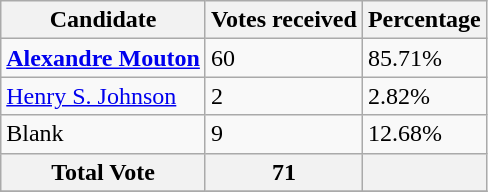<table class="wikitable">
<tr>
<th>Candidate</th>
<th>Votes received</th>
<th>Percentage</th>
</tr>
<tr>
<td><strong><a href='#'>Alexandre Mouton</a></strong></td>
<td>60</td>
<td>85.71%</td>
</tr>
<tr>
<td><a href='#'>Henry S. Johnson</a></td>
<td>2</td>
<td>2.82%</td>
</tr>
<tr>
<td>Blank</td>
<td>9</td>
<td>12.68%</td>
</tr>
<tr>
<th>Total Vote</th>
<th>71</th>
<th></th>
</tr>
<tr>
</tr>
</table>
